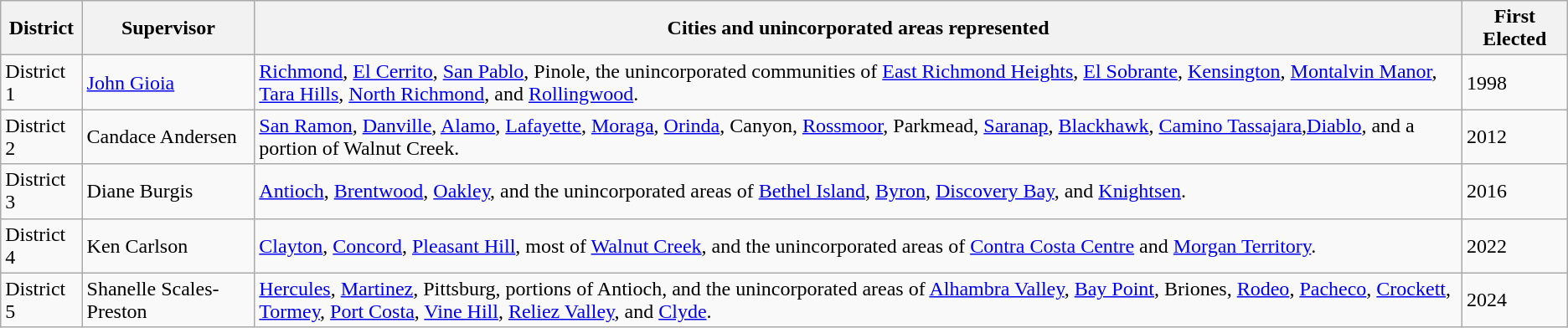<table class="wikitable">
<tr>
<th>District</th>
<th>Supervisor</th>
<th>Cities and unincorporated areas represented</th>
<th>First Elected</th>
</tr>
<tr>
<td>District 1</td>
<td><a href='#'>John Gioia</a></td>
<td><a href='#'>Richmond</a>, <a href='#'>El Cerrito</a>, <a href='#'>San Pablo</a>, Pinole, the unincorporated communities of <a href='#'>East Richmond Heights</a>, <a href='#'>El Sobrante</a>, <a href='#'>Kensington</a>, <a href='#'>Montalvin Manor</a>, <a href='#'>Tara Hills</a>, <a href='#'>North Richmond</a>, and <a href='#'>Rollingwood</a>.</td>
<td>1998</td>
</tr>
<tr>
<td>District 2</td>
<td>Candace Andersen</td>
<td><a href='#'>San Ramon</a>, <a href='#'>Danville</a>, <a href='#'>Alamo</a>, <a href='#'>Lafayette</a>, <a href='#'>Moraga</a>, <a href='#'>Orinda</a>, Canyon, <a href='#'>Rossmoor</a>, Parkmead, <a href='#'>Saranap</a>, <a href='#'>Blackhawk</a>, <a href='#'>Camino Tassajara</a>,<a href='#'>Diablo</a>, and a portion of Walnut Creek.</td>
<td>2012</td>
</tr>
<tr>
<td>District 3</td>
<td>Diane Burgis</td>
<td><a href='#'>Antioch</a>, <a href='#'>Brentwood</a>, <a href='#'>Oakley</a>, and the unincorporated areas of <a href='#'>Bethel Island</a>, <a href='#'>Byron</a>, <a href='#'>Discovery Bay</a>, and <a href='#'>Knightsen</a>.</td>
<td>2016</td>
</tr>
<tr>
<td>District 4</td>
<td>Ken Carlson</td>
<td><a href='#'>Clayton</a>, <a href='#'>Concord</a>, <a href='#'>Pleasant Hill</a>, most of <a href='#'>Walnut Creek</a>, and the unincorporated areas of <a href='#'>Contra Costa Centre</a> and <a href='#'>Morgan Territory</a>.</td>
<td>2022</td>
</tr>
<tr>
<td>District 5</td>
<td>Shanelle Scales-Preston</td>
<td><a href='#'>Hercules</a>, <a href='#'>Martinez</a>, Pittsburg, portions of Antioch, and the unincorporated areas of <a href='#'>Alhambra Valley</a>, <a href='#'>Bay Point</a>, Briones, <a href='#'>Rodeo</a>, <a href='#'>Pacheco</a>, <a href='#'>Crockett</a>, <a href='#'>Tormey</a>, <a href='#'>Port Costa</a>, <a href='#'>Vine Hill</a>, <a href='#'>Reliez Valley</a>, and <a href='#'>Clyde</a>.</td>
<td>2024</td>
</tr>
</table>
